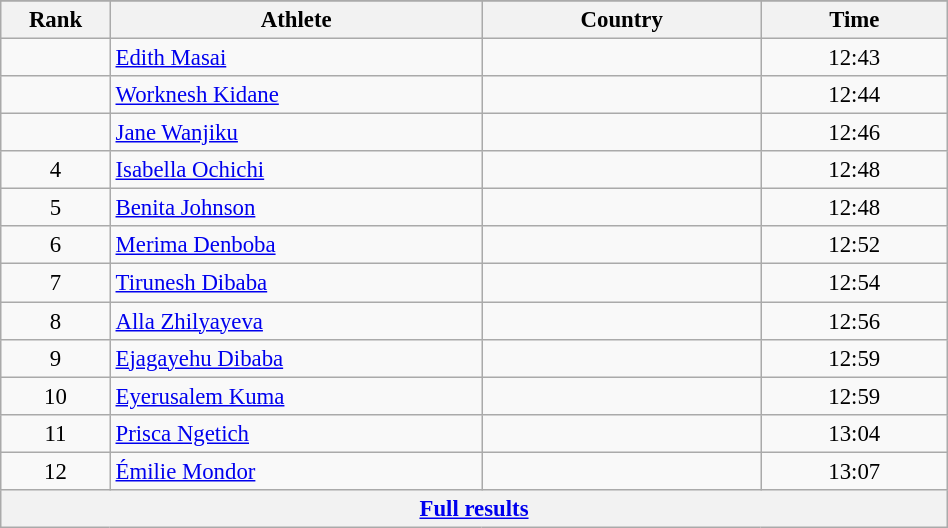<table class="wikitable sortable" style=" text-align:center; font-size:95%;" width="50%">
<tr>
</tr>
<tr>
<th width=5%>Rank</th>
<th width=20%>Athlete</th>
<th width=15%>Country</th>
<th width=10%>Time</th>
</tr>
<tr>
<td align=center></td>
<td align=left><a href='#'>Edith Masai</a></td>
<td align=left></td>
<td>12:43</td>
</tr>
<tr>
<td align=center></td>
<td align=left><a href='#'>Worknesh Kidane</a></td>
<td align=left></td>
<td>12:44</td>
</tr>
<tr>
<td align=center></td>
<td align=left><a href='#'>Jane Wanjiku</a></td>
<td align=left></td>
<td>12:46</td>
</tr>
<tr>
<td align=center>4</td>
<td align=left><a href='#'>Isabella Ochichi</a></td>
<td align=left></td>
<td>12:48</td>
</tr>
<tr>
<td align=center>5</td>
<td align=left><a href='#'>Benita Johnson</a></td>
<td align=left></td>
<td>12:48</td>
</tr>
<tr>
<td align=center>6</td>
<td align=left><a href='#'>Merima Denboba</a></td>
<td align=left></td>
<td>12:52</td>
</tr>
<tr>
<td align=center>7</td>
<td align=left><a href='#'>Tirunesh Dibaba</a></td>
<td align=left></td>
<td>12:54</td>
</tr>
<tr>
<td align=center>8</td>
<td align=left><a href='#'>Alla Zhilyayeva</a></td>
<td align=left></td>
<td>12:56</td>
</tr>
<tr>
<td align=center>9</td>
<td align=left><a href='#'>Ejagayehu Dibaba</a></td>
<td align=left></td>
<td>12:59</td>
</tr>
<tr>
<td align=center>10</td>
<td align=left><a href='#'>Eyerusalem Kuma</a></td>
<td align=left></td>
<td>12:59</td>
</tr>
<tr>
<td align=center>11</td>
<td align=left><a href='#'>Prisca Ngetich</a></td>
<td align=left></td>
<td>13:04</td>
</tr>
<tr>
<td align=center>12</td>
<td align=left><a href='#'>Émilie Mondor</a></td>
<td align=left></td>
<td>13:07</td>
</tr>
<tr class="sortbottom">
<th colspan=4 align=center><a href='#'>Full results</a></th>
</tr>
</table>
